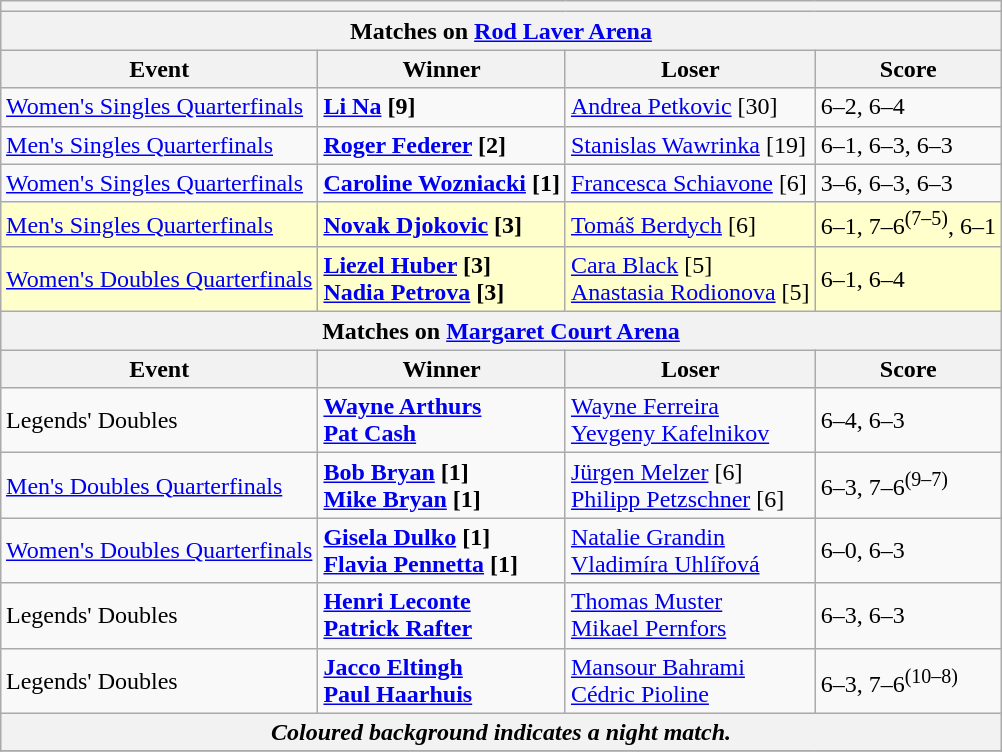<table class="wikitable collapsible" style="margin:1em auto;">
<tr>
<th colspan=4></th>
</tr>
<tr>
<th colspan=4><strong>Matches on <a href='#'>Rod Laver Arena</a></strong></th>
</tr>
<tr>
<th>Event</th>
<th>Winner</th>
<th>Loser</th>
<th>Score</th>
</tr>
<tr align=left>
<td><a href='#'>Women's Singles Quarterfinals</a></td>
<td> <strong><a href='#'>Li Na</a> [9]</strong></td>
<td> <a href='#'>Andrea Petkovic</a> [30]</td>
<td>6–2, 6–4</td>
</tr>
<tr align=left>
<td><a href='#'>Men's Singles Quarterfinals</a></td>
<td> <strong><a href='#'>Roger Federer</a> [2]</strong></td>
<td> <a href='#'>Stanislas Wawrinka</a> [19]</td>
<td>6–1, 6–3, 6–3</td>
</tr>
<tr align=left>
<td><a href='#'>Women's Singles Quarterfinals</a></td>
<td> <strong><a href='#'>Caroline Wozniacki</a> [1]</strong></td>
<td> <a href='#'>Francesca Schiavone</a> [6]</td>
<td>3–6, 6–3, 6–3</td>
</tr>
<tr style="text-align:left; background:#ffc;">
<td><a href='#'>Men's Singles Quarterfinals</a></td>
<td> <strong><a href='#'>Novak Djokovic</a> [3]</strong></td>
<td> <a href='#'>Tomáš Berdych</a> [6]</td>
<td>6–1, 7–6<sup>(7–5)</sup>, 6–1</td>
</tr>
<tr style="text-align:left; background:#ffc;">
<td><a href='#'>Women's Doubles Quarterfinals</a></td>
<td> <strong><a href='#'>Liezel Huber</a> [3]</strong> <br>  <strong><a href='#'>Nadia Petrova</a> [3]</strong></td>
<td> <a href='#'>Cara Black</a> [5] <br>  <a href='#'>Anastasia Rodionova</a> [5]</td>
<td>6–1, 6–4</td>
</tr>
<tr>
<th colspan=4><strong>Matches on <a href='#'>Margaret Court Arena</a></strong></th>
</tr>
<tr>
<th>Event</th>
<th>Winner</th>
<th>Loser</th>
<th>Score</th>
</tr>
<tr align=left>
<td>Legends' Doubles</td>
<td> <strong><a href='#'>Wayne Arthurs</a> <br>  <a href='#'>Pat Cash</a></strong></td>
<td> <a href='#'>Wayne Ferreira</a> <br>  <a href='#'>Yevgeny Kafelnikov</a></td>
<td>6–4, 6–3</td>
</tr>
<tr align=left>
<td><a href='#'>Men's Doubles Quarterfinals</a></td>
<td> <strong><a href='#'>Bob Bryan</a> [1] <br>  <a href='#'>Mike Bryan</a> [1]</strong></td>
<td> <a href='#'>Jürgen Melzer</a> [6] <br>  <a href='#'>Philipp Petzschner</a> [6]</td>
<td>6–3, 7–6<sup>(9–7)</sup></td>
</tr>
<tr align=left>
<td><a href='#'>Women's Doubles Quarterfinals</a></td>
<td> <strong><a href='#'>Gisela Dulko</a> [1] <br>  <a href='#'>Flavia Pennetta</a> [1]</strong></td>
<td> <a href='#'>Natalie Grandin</a> <br>  <a href='#'>Vladimíra Uhlířová</a></td>
<td>6–0, 6–3</td>
</tr>
<tr align=left>
<td>Legends' Doubles</td>
<td> <strong><a href='#'>Henri Leconte</a></strong><br> <strong><a href='#'>Patrick Rafter</a></strong></td>
<td> <a href='#'>Thomas Muster</a><br> <a href='#'>Mikael Pernfors</a></td>
<td>6–3, 6–3</td>
</tr>
<tr align=left>
<td>Legends' Doubles</td>
<td> <strong><a href='#'>Jacco Eltingh</a></strong><br> <strong><a href='#'>Paul Haarhuis</a></strong></td>
<td> <a href='#'>Mansour Bahrami</a><br> <a href='#'>Cédric Pioline</a></td>
<td>6–3, 7–6<sup>(10–8)</sup></td>
</tr>
<tr>
<th colspan=4><em>Coloured background indicates a night match.</em></th>
</tr>
<tr>
</tr>
</table>
